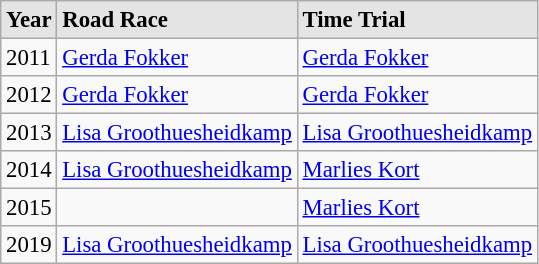<table class="wikitable sortable alternance" style="font-size:95%">
<tr bgcolor="#E4E4E4">
<td text-align:center;"><strong>Year</strong></td>
<td text-align:center;"><strong>Road Race</strong></td>
<td text-align:center;"><strong>Time Trial</strong></td>
</tr>
<tr>
<td>2011</td>
<td><a href='#'>Gerda Fokker</a></td>
<td><a href='#'>Gerda Fokker</a></td>
</tr>
<tr>
<td>2012</td>
<td><a href='#'>Gerda Fokker</a></td>
<td><a href='#'>Gerda Fokker</a></td>
</tr>
<tr>
<td>2013</td>
<td><a href='#'>Lisa Groothuesheidkamp</a></td>
<td><a href='#'>Lisa Groothuesheidkamp</a></td>
</tr>
<tr>
<td>2014</td>
<td><a href='#'>Lisa Groothuesheidkamp</a></td>
<td><a href='#'>Marlies Kort</a> </td>
</tr>
<tr>
<td>2015</td>
<td></td>
<td><a href='#'>Marlies Kort</a> </td>
</tr>
<tr>
<td>2019</td>
<td><a href='#'>Lisa Groothuesheidkamp</a></td>
<td><a href='#'>Lisa Groothuesheidkamp</a></td>
</tr>
</table>
